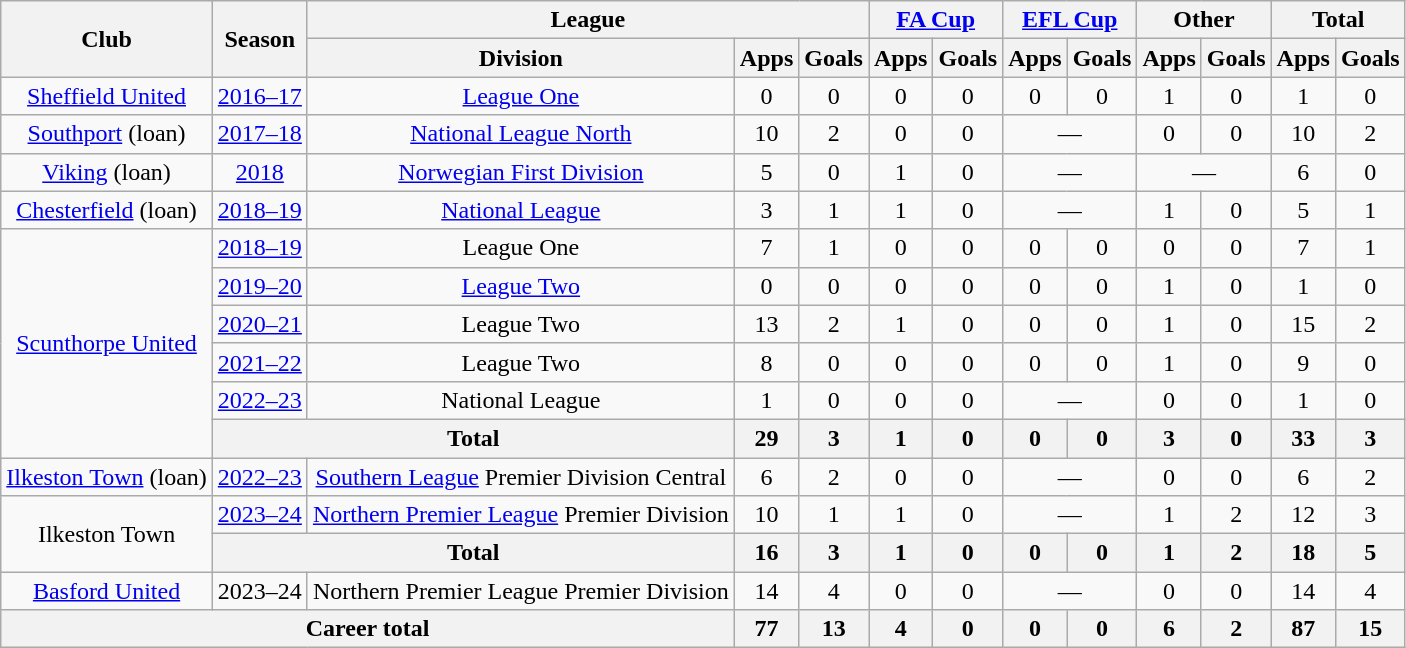<table class="wikitable" style="text-align:center">
<tr>
<th rowspan="2">Club</th>
<th rowspan="2">Season</th>
<th colspan="3">League</th>
<th colspan="2"><a href='#'>FA Cup</a></th>
<th colspan="2"><a href='#'>EFL Cup</a></th>
<th colspan="2">Other</th>
<th colspan="2">Total</th>
</tr>
<tr>
<th>Division</th>
<th>Apps</th>
<th>Goals</th>
<th>Apps</th>
<th>Goals</th>
<th>Apps</th>
<th>Goals</th>
<th>Apps</th>
<th>Goals</th>
<th>Apps</th>
<th>Goals</th>
</tr>
<tr>
<td><a href='#'>Sheffield United</a></td>
<td><a href='#'>2016–17</a></td>
<td><a href='#'>League One</a></td>
<td>0</td>
<td>0</td>
<td>0</td>
<td>0</td>
<td>0</td>
<td>0</td>
<td>1</td>
<td>0</td>
<td>1</td>
<td>0</td>
</tr>
<tr>
<td><a href='#'>Southport</a> (loan)</td>
<td><a href='#'>2017–18</a></td>
<td><a href='#'>National League North</a></td>
<td>10</td>
<td>2</td>
<td>0</td>
<td>0</td>
<td colspan="2">—</td>
<td>0</td>
<td>0</td>
<td>10</td>
<td>2</td>
</tr>
<tr>
<td><a href='#'>Viking</a> (loan)</td>
<td><a href='#'>2018</a></td>
<td><a href='#'>Norwegian First Division</a></td>
<td>5</td>
<td>0</td>
<td>1</td>
<td>0</td>
<td colspan="2">—</td>
<td colspan="2">—</td>
<td>6</td>
<td>0</td>
</tr>
<tr>
<td><a href='#'>Chesterfield</a> (loan)</td>
<td><a href='#'>2018–19</a></td>
<td><a href='#'>National League</a></td>
<td>3</td>
<td>1</td>
<td>1</td>
<td>0</td>
<td colspan="2">—</td>
<td>1</td>
<td>0</td>
<td>5</td>
<td>1</td>
</tr>
<tr>
<td rowspan="6"><a href='#'>Scunthorpe United</a></td>
<td><a href='#'>2018–19</a></td>
<td>League One</td>
<td>7</td>
<td>1</td>
<td>0</td>
<td>0</td>
<td>0</td>
<td>0</td>
<td>0</td>
<td>0</td>
<td>7</td>
<td>1</td>
</tr>
<tr>
<td><a href='#'>2019–20</a></td>
<td><a href='#'>League Two</a></td>
<td>0</td>
<td>0</td>
<td>0</td>
<td>0</td>
<td>0</td>
<td>0</td>
<td>1</td>
<td>0</td>
<td>1</td>
<td>0</td>
</tr>
<tr>
<td><a href='#'>2020–21</a></td>
<td>League Two</td>
<td>13</td>
<td>2</td>
<td>1</td>
<td>0</td>
<td>0</td>
<td>0</td>
<td>1</td>
<td>0</td>
<td>15</td>
<td>2</td>
</tr>
<tr>
<td><a href='#'>2021–22</a></td>
<td>League Two</td>
<td>8</td>
<td>0</td>
<td>0</td>
<td>0</td>
<td>0</td>
<td>0</td>
<td>1</td>
<td>0</td>
<td>9</td>
<td>0</td>
</tr>
<tr>
<td><a href='#'>2022–23</a></td>
<td>National League</td>
<td>1</td>
<td>0</td>
<td>0</td>
<td>0</td>
<td colspan="2">—</td>
<td>0</td>
<td>0</td>
<td>1</td>
<td>0</td>
</tr>
<tr>
<th colspan="2">Total</th>
<th>29</th>
<th>3</th>
<th>1</th>
<th>0</th>
<th>0</th>
<th>0</th>
<th>3</th>
<th>0</th>
<th>33</th>
<th>3</th>
</tr>
<tr>
<td><a href='#'>Ilkeston Town</a> (loan)</td>
<td><a href='#'>2022–23</a></td>
<td><a href='#'>Southern League</a> Premier Division Central</td>
<td>6</td>
<td>2</td>
<td>0</td>
<td>0</td>
<td colspan="2">—</td>
<td>0</td>
<td>0</td>
<td>6</td>
<td>2</td>
</tr>
<tr>
<td rowspan="2">Ilkeston Town</td>
<td><a href='#'>2023–24</a></td>
<td><a href='#'>Northern Premier League</a> Premier Division</td>
<td>10</td>
<td>1</td>
<td>1</td>
<td>0</td>
<td colspan="2">—</td>
<td>1</td>
<td>2</td>
<td>12</td>
<td>3</td>
</tr>
<tr>
<th colspan="2">Total</th>
<th>16</th>
<th>3</th>
<th>1</th>
<th>0</th>
<th>0</th>
<th>0</th>
<th>1</th>
<th>2</th>
<th>18</th>
<th>5</th>
</tr>
<tr>
<td><a href='#'>Basford United</a></td>
<td>2023–24</td>
<td>Northern Premier League Premier Division</td>
<td>14</td>
<td>4</td>
<td>0</td>
<td>0</td>
<td colspan="2">—</td>
<td>0</td>
<td>0</td>
<td>14</td>
<td>4</td>
</tr>
<tr>
<th colspan="3">Career total</th>
<th>77</th>
<th>13</th>
<th>4</th>
<th>0</th>
<th>0</th>
<th>0</th>
<th>6</th>
<th>2</th>
<th>87</th>
<th>15</th>
</tr>
</table>
